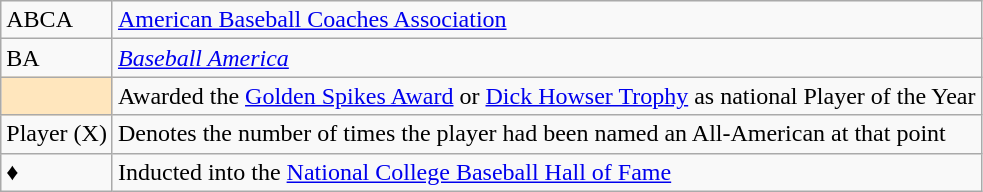<table class="wikitable">
<tr>
<td>ABCA</td>
<td><a href='#'>American Baseball Coaches Association</a></td>
</tr>
<tr>
<td>BA</td>
<td><em><a href='#'>Baseball America</a></em></td>
</tr>
<tr>
<td style="background-color:#FFE6BD"></td>
<td>Awarded the <a href='#'>Golden Spikes Award</a> or <a href='#'>Dick Howser Trophy</a> as national Player of the Year</td>
</tr>
<tr>
<td>Player (X)</td>
<td>Denotes the number of times the player had been named an All-American at that point</td>
</tr>
<tr>
<td>♦</td>
<td>Inducted into the <a href='#'>National College Baseball Hall of Fame</a></td>
</tr>
</table>
